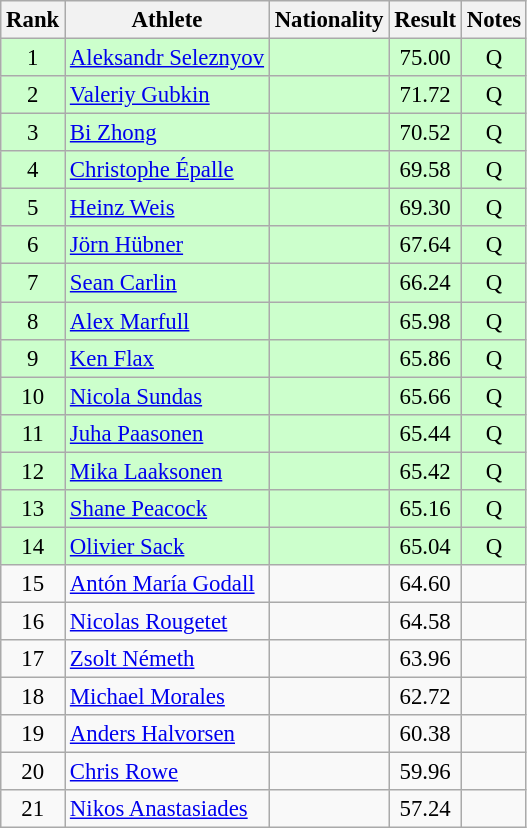<table class="wikitable sortable" style="text-align:center;font-size:95%">
<tr>
<th>Rank</th>
<th>Athlete</th>
<th>Nationality</th>
<th>Result</th>
<th>Notes</th>
</tr>
<tr bgcolor=ccffcc>
<td>1</td>
<td align="left"><a href='#'>Aleksandr Seleznyov</a></td>
<td align=left></td>
<td>75.00</td>
<td>Q</td>
</tr>
<tr bgcolor=ccffcc>
<td>2</td>
<td align="left"><a href='#'>Valeriy Gubkin</a></td>
<td align=left></td>
<td>71.72</td>
<td>Q</td>
</tr>
<tr bgcolor=ccffcc>
<td>3</td>
<td align="left"><a href='#'>Bi Zhong</a></td>
<td align=left></td>
<td>70.52</td>
<td>Q</td>
</tr>
<tr bgcolor=ccffcc>
<td>4</td>
<td align="left"><a href='#'>Christophe Épalle</a></td>
<td align=left></td>
<td>69.58</td>
<td>Q</td>
</tr>
<tr bgcolor=ccffcc>
<td>5</td>
<td align="left"><a href='#'>Heinz Weis</a></td>
<td align=left></td>
<td>69.30</td>
<td>Q</td>
</tr>
<tr bgcolor=ccffcc>
<td>6</td>
<td align="left"><a href='#'>Jörn Hübner</a></td>
<td align=left></td>
<td>67.64</td>
<td>Q</td>
</tr>
<tr bgcolor=ccffcc>
<td>7</td>
<td align="left"><a href='#'>Sean Carlin</a></td>
<td align=left></td>
<td>66.24</td>
<td>Q</td>
</tr>
<tr bgcolor=ccffcc>
<td>8</td>
<td align="left"><a href='#'>Alex Marfull</a></td>
<td align=left></td>
<td>65.98</td>
<td>Q</td>
</tr>
<tr bgcolor=ccffcc>
<td>9</td>
<td align="left"><a href='#'>Ken Flax</a></td>
<td align=left></td>
<td>65.86</td>
<td>Q</td>
</tr>
<tr bgcolor=ccffcc>
<td>10</td>
<td align="left"><a href='#'>Nicola Sundas</a></td>
<td align=left></td>
<td>65.66</td>
<td>Q</td>
</tr>
<tr bgcolor=ccffcc>
<td>11</td>
<td align="left"><a href='#'>Juha Paasonen</a></td>
<td align=left></td>
<td>65.44</td>
<td>Q</td>
</tr>
<tr bgcolor=ccffcc>
<td>12</td>
<td align="left"><a href='#'>Mika Laaksonen</a></td>
<td align=left></td>
<td>65.42</td>
<td>Q</td>
</tr>
<tr bgcolor=ccffcc>
<td>13</td>
<td align="left"><a href='#'>Shane Peacock</a></td>
<td align=left></td>
<td>65.16</td>
<td>Q</td>
</tr>
<tr bgcolor=ccffcc>
<td>14</td>
<td align="left"><a href='#'>Olivier Sack</a></td>
<td align=left></td>
<td>65.04</td>
<td>Q</td>
</tr>
<tr>
<td>15</td>
<td align="left"><a href='#'>Antón María Godall</a></td>
<td align=left></td>
<td>64.60</td>
<td></td>
</tr>
<tr>
<td>16</td>
<td align="left"><a href='#'>Nicolas Rougetet</a></td>
<td align=left></td>
<td>64.58</td>
<td></td>
</tr>
<tr>
<td>17</td>
<td align="left"><a href='#'>Zsolt Németh</a></td>
<td align=left></td>
<td>63.96</td>
<td></td>
</tr>
<tr>
<td>18</td>
<td align="left"><a href='#'>Michael Morales</a></td>
<td align=left></td>
<td>62.72</td>
<td></td>
</tr>
<tr>
<td>19</td>
<td align="left"><a href='#'>Anders Halvorsen</a></td>
<td align=left></td>
<td>60.38</td>
<td></td>
</tr>
<tr>
<td>20</td>
<td align="left"><a href='#'>Chris Rowe</a></td>
<td align=left></td>
<td>59.96</td>
<td></td>
</tr>
<tr>
<td>21</td>
<td align="left"><a href='#'>Nikos Anastasiades</a></td>
<td align=left></td>
<td>57.24</td>
<td></td>
</tr>
</table>
